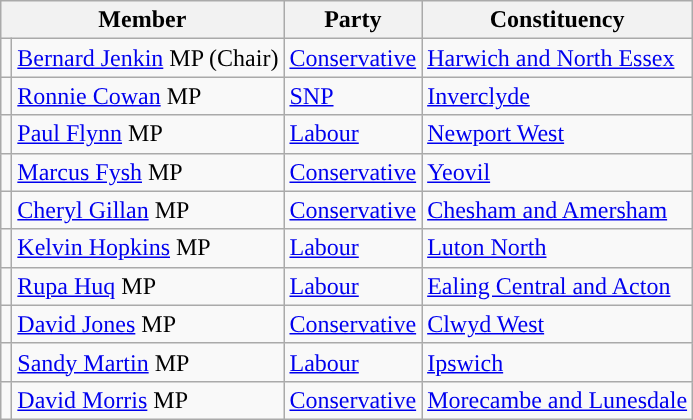<table class="wikitable">
<tr>
<th colspan=2>Member</th>
<th>Party</th>
<th>Constituency</th>
</tr>
<tr>
<td style="color:inherit;background:"></td>
<td><a href='#'>Bernard Jenkin</a> MP (Chair)</td>
<td><a href='#'>Conservative</a></td>
<td><a href='#'>Harwich and North Essex</a></td>
</tr>
<tr>
<td style="color:inherit;background:"></td>
<td><a href='#'>Ronnie Cowan</a> MP</td>
<td><a href='#'>SNP</a></td>
<td><a href='#'>Inverclyde</a></td>
</tr>
<tr>
<td style="color:inherit;background:"></td>
<td><a href='#'>Paul Flynn</a> MP</td>
<td><a href='#'>Labour</a></td>
<td><a href='#'>Newport West</a></td>
</tr>
<tr>
<td style="color:inherit;background:"></td>
<td><a href='#'>Marcus Fysh</a> MP</td>
<td><a href='#'>Conservative</a></td>
<td><a href='#'>Yeovil</a></td>
</tr>
<tr>
<td style="color:inherit;background:"></td>
<td><a href='#'>Cheryl Gillan</a> MP</td>
<td><a href='#'>Conservative</a></td>
<td><a href='#'>Chesham and Amersham</a></td>
</tr>
<tr>
<td style="color:inherit;background:"></td>
<td><a href='#'>Kelvin Hopkins</a> MP</td>
<td><a href='#'>Labour</a></td>
<td><a href='#'>Luton North</a></td>
</tr>
<tr>
<td style="color:inherit;background:"></td>
<td><a href='#'>Rupa Huq</a> MP</td>
<td><a href='#'>Labour</a></td>
<td><a href='#'>Ealing Central and Acton</a></td>
</tr>
<tr>
<td style="color:inherit;background:"></td>
<td><a href='#'>David Jones</a> MP</td>
<td><a href='#'>Conservative</a></td>
<td><a href='#'>Clwyd West</a></td>
</tr>
<tr>
<td style="color:inherit;background:"></td>
<td><a href='#'>Sandy Martin</a> MP</td>
<td><a href='#'>Labour</a></td>
<td><a href='#'>Ipswich</a></td>
</tr>
<tr>
<td style="color:inherit;background:"></td>
<td><a href='#'>David Morris</a> MP</td>
<td><a href='#'>Conservative</a></td>
<td><a href='#'>Morecambe and Lunesdale</a></td>
</tr>
</table>
